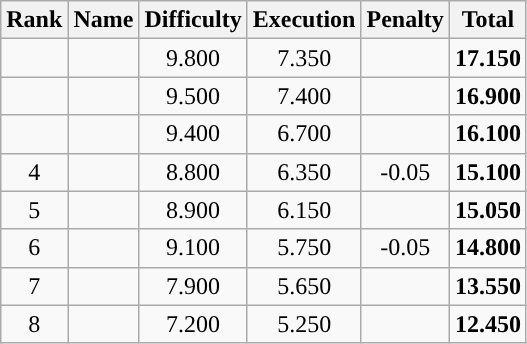<table class="wikitable sortable" style="text-align:center">
<tr>
<th>Rank</th>
<th>Name</th>
<th>Difficulty</th>
<th>Execution</th>
<th>Penalty</th>
<th>Total</th>
</tr>
<tr>
<td></td>
<td align="left"></td>
<td>9.800</td>
<td>7.350</td>
<td></td>
<td><strong>17.150</strong></td>
</tr>
<tr>
<td></td>
<td align="left"></td>
<td>9.500</td>
<td>7.400</td>
<td></td>
<td><strong>16.900</strong></td>
</tr>
<tr>
<td></td>
<td align="left"></td>
<td>9.400</td>
<td>6.700</td>
<td></td>
<td><strong>16.100</strong></td>
</tr>
<tr>
<td>4</td>
<td align="left"></td>
<td>8.800</td>
<td>6.350</td>
<td>-0.05</td>
<td><strong>15.100</strong></td>
</tr>
<tr>
<td>5</td>
<td align="left"></td>
<td>8.900</td>
<td>6.150</td>
<td></td>
<td><strong>15.050</strong></td>
</tr>
<tr>
<td>6</td>
<td align="left"></td>
<td>9.100</td>
<td>5.750</td>
<td>-0.05</td>
<td><strong>14.800</strong></td>
</tr>
<tr>
<td>7</td>
<td align="left"></td>
<td>7.900</td>
<td>5.650</td>
<td></td>
<td><strong>13.550</strong></td>
</tr>
<tr>
<td>8</td>
<td align="left"></td>
<td>7.200</td>
<td>5.250</td>
<td></td>
<td><strong>12.450</strong></td>
</tr>
</table>
